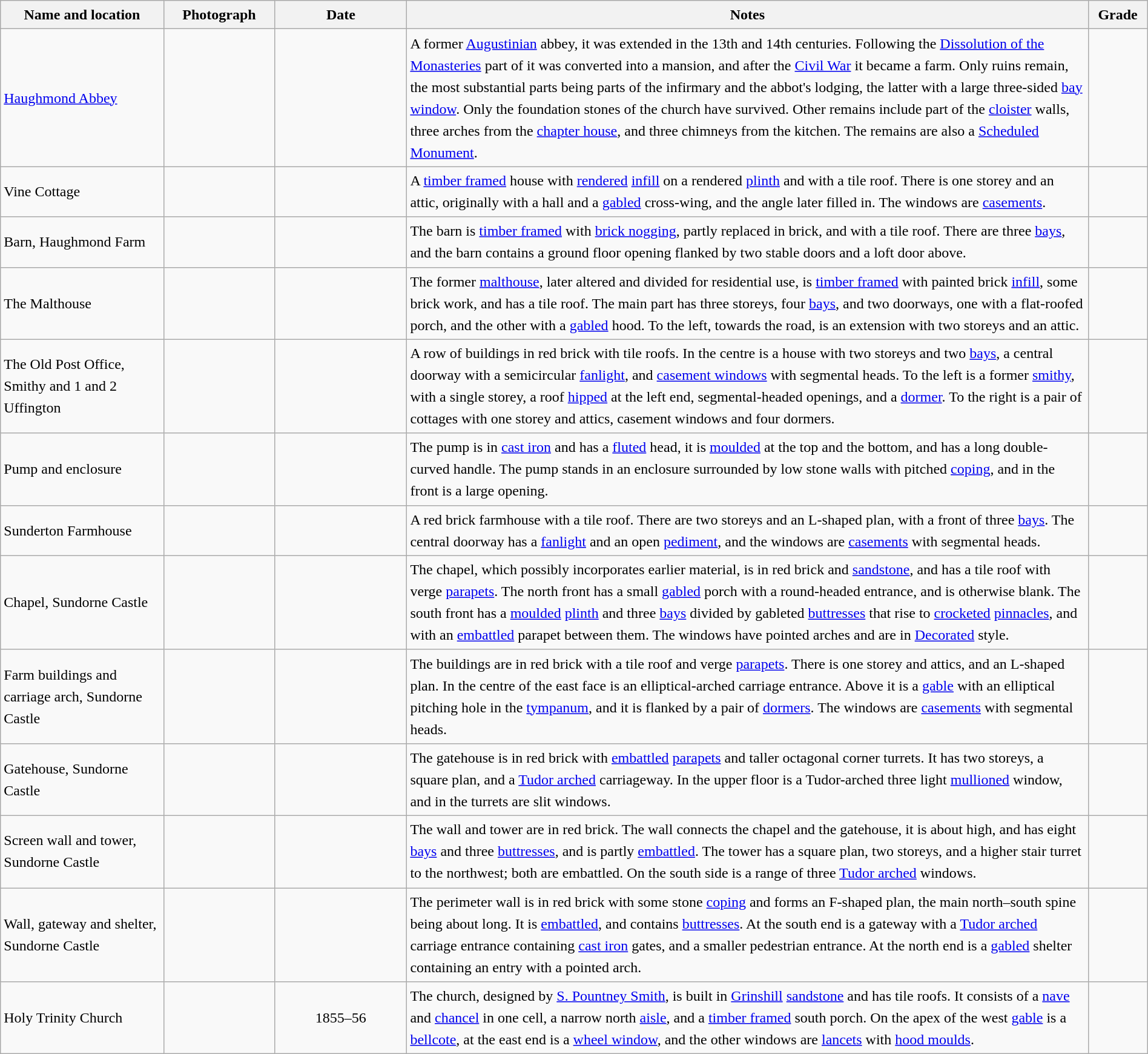<table class="wikitable sortable plainrowheaders" style="width:100%; border:0; text-align:left; line-height:150%;">
<tr>
<th scope="col"  style="width:150px">Name and location</th>
<th scope="col"  style="width:100px" class="unsortable">Photograph</th>
<th scope="col"  style="width:120px">Date</th>
<th scope="col"  style="width:650px" class="unsortable">Notes</th>
<th scope="col"  style="width:50px">Grade</th>
</tr>
<tr>
<td><a href='#'>Haughmond Abbey</a><br><small></small></td>
<td></td>
<td align="center"></td>
<td>A former <a href='#'>Augustinian</a> abbey, it was extended in the 13th and 14th centuries.  Following the <a href='#'>Dissolution of the Monasteries</a> part of it was converted into a mansion, and after the <a href='#'>Civil War</a> it became a farm.  Only ruins remain, the most substantial parts being parts of the infirmary and the abbot's lodging, the latter with a large three-sided <a href='#'>bay window</a>.  Only the foundation stones of the church have survived.  Other remains include part of the <a href='#'>cloister</a> walls, three arches from the <a href='#'>chapter house</a>, and three chimneys from the kitchen.  The remains are also a <a href='#'>Scheduled Monument</a>.</td>
<td align="center" ></td>
</tr>
<tr>
<td>Vine Cottage<br><small></small></td>
<td></td>
<td align="center"></td>
<td>A <a href='#'>timber framed</a> house with <a href='#'>rendered</a> <a href='#'>infill</a> on a rendered <a href='#'>plinth</a> and with a tile roof.  There is one storey and an attic, originally with a hall and a <a href='#'>gabled</a> cross-wing, and the angle later filled in.  The windows are <a href='#'>casements</a>.</td>
<td align="center" ></td>
</tr>
<tr>
<td>Barn, Haughmond Farm<br><small></small></td>
<td></td>
<td align="center"></td>
<td>The barn is <a href='#'>timber framed</a> with <a href='#'>brick nogging</a>, partly replaced in brick, and with a tile roof.  There are three <a href='#'>bays</a>, and the barn contains a ground floor opening flanked by two stable doors and a loft door above.</td>
<td align="center" ></td>
</tr>
<tr>
<td>The Malthouse<br><small></small></td>
<td></td>
<td align="center"></td>
<td>The former <a href='#'>malthouse</a>, later altered and divided for residential use, is <a href='#'>timber framed</a> with painted brick <a href='#'>infill</a>, some brick work, and has a tile roof.  The main part has three storeys, four <a href='#'>bays</a>, and two doorways, one with a flat-roofed porch, and the other with a <a href='#'>gabled</a> hood.  To the left, towards the road, is an extension with two storeys and an attic.</td>
<td align="center" ></td>
</tr>
<tr>
<td>The Old Post Office, Smithy and 1 and 2 Uffington<br><small></small></td>
<td></td>
<td align="center"></td>
<td>A row of buildings in red brick with tile roofs.  In the centre is a house with two storeys and two <a href='#'>bays</a>, a central doorway with a semicircular <a href='#'>fanlight</a>, and <a href='#'>casement windows</a> with segmental heads.  To the left is a former <a href='#'>smithy</a>, with a single storey, a roof <a href='#'>hipped</a> at the left end, segmental-headed openings, and a <a href='#'>dormer</a>.  To the right is a pair of cottages with one storey and attics, casement windows and four dormers.</td>
<td align="center" ></td>
</tr>
<tr>
<td>Pump and enclosure<br><small></small></td>
<td></td>
<td align="center"></td>
<td>The pump is in <a href='#'>cast iron</a> and has a <a href='#'>fluted</a> head, it is <a href='#'>moulded</a> at the top and the bottom, and has a long double-curved handle.  The pump stands in an enclosure surrounded by low stone walls with pitched <a href='#'>coping</a>, and in the front is a large opening.</td>
<td align="center" ></td>
</tr>
<tr>
<td>Sunderton Farmhouse<br><small></small></td>
<td></td>
<td align="center"></td>
<td>A red brick farmhouse with a tile roof.  There are two storeys and an L-shaped plan, with a front of three <a href='#'>bays</a>.  The central doorway has a <a href='#'>fanlight</a> and an open <a href='#'>pediment</a>, and the windows are <a href='#'>casements</a> with segmental heads.</td>
<td align="center" ></td>
</tr>
<tr>
<td>Chapel, Sundorne Castle<br><small></small></td>
<td></td>
<td align="center"></td>
<td>The chapel, which possibly incorporates earlier material, is in red brick and <a href='#'>sandstone</a>, and has a tile roof with verge <a href='#'>parapets</a>.  The north front has a small <a href='#'>gabled</a> porch with a round-headed entrance, and is otherwise blank.  The south front has a <a href='#'>moulded</a> <a href='#'>plinth</a> and three <a href='#'>bays</a> divided by gableted <a href='#'>buttresses</a> that rise to <a href='#'>crocketed</a> <a href='#'>pinnacles</a>, and with an <a href='#'>embattled</a> parapet between them.  The windows have pointed arches and are in <a href='#'>Decorated</a> style.</td>
<td align="center" ></td>
</tr>
<tr>
<td>Farm buildings and carriage arch, Sundorne Castle<br><small></small></td>
<td></td>
<td align="center"></td>
<td>The buildings are in red brick with a tile roof and verge <a href='#'>parapets</a>.  There is one storey and attics, and an L-shaped plan. In the centre of the east face is an elliptical-arched carriage entrance.  Above it is a <a href='#'>gable</a> with an elliptical pitching hole in the <a href='#'>tympanum</a>, and it is flanked by a pair of <a href='#'>dormers</a>.  The windows are <a href='#'>casements</a> with segmental heads.</td>
<td align="center" ></td>
</tr>
<tr>
<td>Gatehouse, Sundorne Castle<br><small></small></td>
<td></td>
<td align="center"></td>
<td>The gatehouse is in red brick with <a href='#'>embattled</a> <a href='#'>parapets</a> and taller octagonal corner turrets.  It has two storeys, a square plan, and a <a href='#'>Tudor arched</a> carriageway.  In the upper floor is a Tudor-arched three light <a href='#'>mullioned</a> window, and in the turrets are slit windows.</td>
<td align="center" ></td>
</tr>
<tr>
<td>Screen wall and tower, Sundorne Castle<br><small></small></td>
<td></td>
<td align="center"></td>
<td>The wall and tower are in red brick.  The wall connects the chapel and the gatehouse, it is about  high, and has eight <a href='#'>bays</a> and three <a href='#'>buttresses</a>, and is partly <a href='#'>embattled</a>.  The tower has a square plan, two storeys, and a higher stair turret to the northwest; both are embattled.  On the south side is a range of three <a href='#'>Tudor arched</a> windows.</td>
<td align="center" ></td>
</tr>
<tr>
<td>Wall, gateway and shelter, Sundorne Castle<br><small></small></td>
<td></td>
<td align="center"></td>
<td>The perimeter wall is in red brick with some stone <a href='#'>coping</a> and forms an F-shaped plan, the main north–south spine being about  long.  It is <a href='#'>embattled</a>, and contains <a href='#'>buttresses</a>.  At the south end is a gateway with a <a href='#'>Tudor arched</a> carriage entrance containing <a href='#'>cast iron</a> gates, and a smaller pedestrian entrance.  At the north end is a <a href='#'>gabled</a> shelter containing an entry with a pointed arch.</td>
<td align="center" ></td>
</tr>
<tr>
<td>Holy Trinity Church<br><small></small></td>
<td></td>
<td align="center">1855–56</td>
<td>The church, designed by <a href='#'>S. Pountney Smith</a>, is built in <a href='#'>Grinshill</a> <a href='#'>sandstone</a> and has tile roofs.  It consists of a <a href='#'>nave</a> and <a href='#'>chancel</a> in one cell, a narrow north <a href='#'>aisle</a>, and a <a href='#'>timber framed</a> south porch.  On the apex of the west <a href='#'>gable</a> is a <a href='#'>bellcote</a>, at the east end is a <a href='#'>wheel window</a>, and the other windows are <a href='#'>lancets</a> with <a href='#'>hood moulds</a>.</td>
<td align="center" ></td>
</tr>
<tr>
</tr>
</table>
